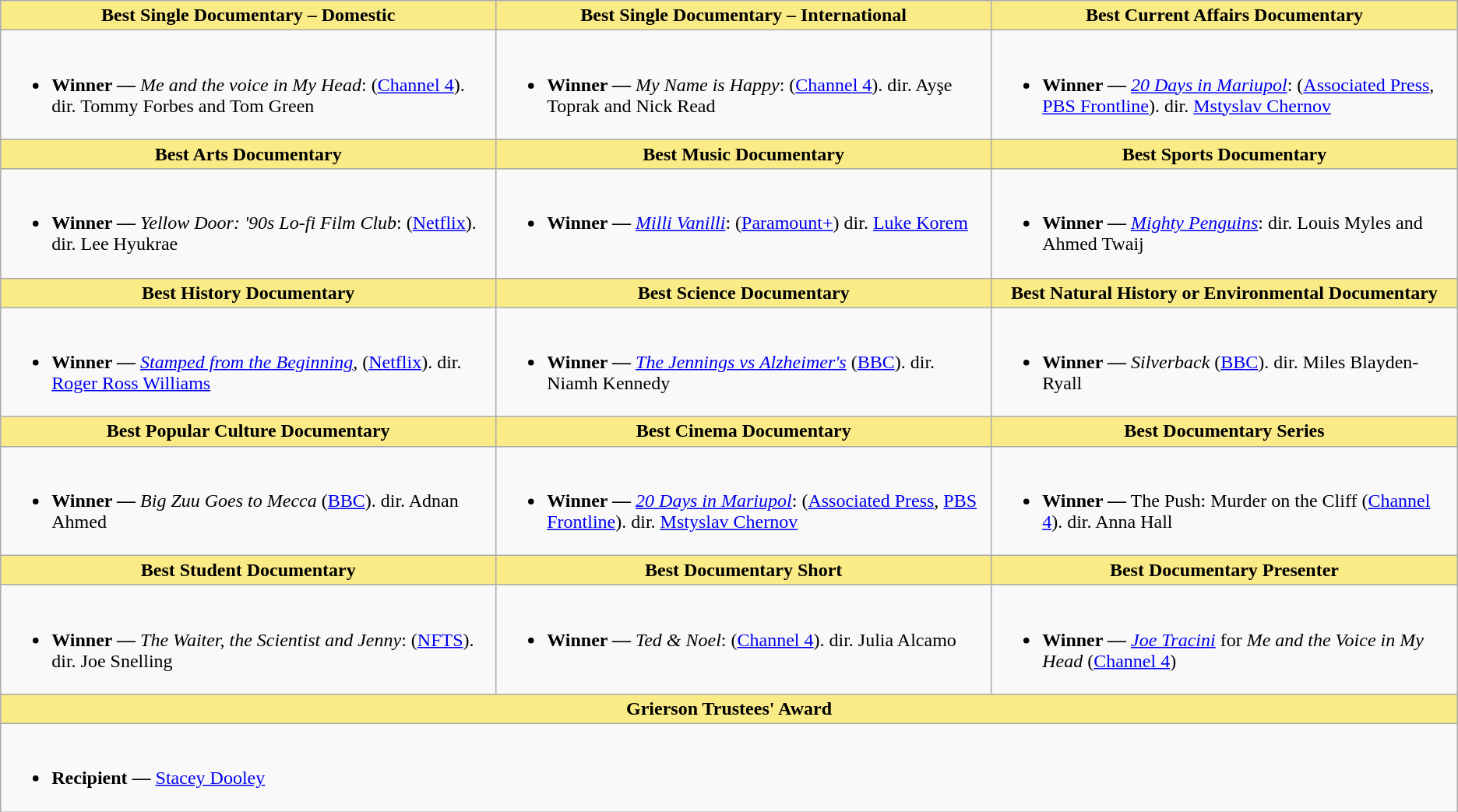<table class="wikitable" style="font-size:100%">
<tr>
<th style="background:#FAEB86;" width="33%">Best Single Documentary – Domestic</th>
<th style="background:#FAEB86;" width="34%">Best Single Documentary – International</th>
<th style="background:#FAEB86;" width="33%">Best Current Affairs Documentary</th>
</tr>
<tr>
<td style="vertical-align:top"><br><ul><li><strong>Winner —</strong> <em>Me and the voice in My Head</em>: (<a href='#'>Channel 4</a>). dir. Tommy Forbes and Tom Green</li></ul></td>
<td style="vertical-align:top"><br><ul><li><strong>Winner —</strong> <em>My Name is Happy</em>: (<a href='#'>Channel 4</a>). dir. Ayşe Toprak and Nick Read</li></ul></td>
<td style="vertical-align:top"><br><ul><li><strong>Winner —</strong> <em><a href='#'>20 Days in Mariupol</a></em>: (<a href='#'>Associated Press</a>, <a href='#'>PBS Frontline</a>). dir. <a href='#'>Mstyslav Chernov</a></li></ul></td>
</tr>
<tr>
<th style="background:#FAEB86;" width="34%">Best Arts Documentary</th>
<th style="background:#FAEB86;" width="33%">Best Music Documentary</th>
<th style="background:#FAEB86;" width="33%">Best Sports Documentary</th>
</tr>
<tr>
<td style="vertical-align:top"><br><ul><li><strong>Winner —</strong> <em>Yellow Door: '90s Lo-fi Film Club</em>: (<a href='#'>Netflix</a>). dir. Lee Hyukrae</li></ul></td>
<td style="vertical-align:top"><br><ul><li><strong>Winner —</strong> <em><a href='#'>Milli Vanilli</a></em>: (<a href='#'>Paramount+</a>)  dir. <a href='#'>Luke Korem</a></li></ul></td>
<td style="vertical-align:top"><br><ul><li><strong>Winner —</strong> <em><a href='#'>Mighty Penguins</a></em>: dir. Louis Myles and Ahmed Twaij</li></ul></td>
</tr>
<tr>
<th style="background:#FAEB86;" width="34%">Best History Documentary</th>
<th style="background:#FAEB86;" width="33%">Best Science Documentary</th>
<th style="background:#FAEB86;" width="33%">Best Natural History or Environmental Documentary</th>
</tr>
<tr>
<td style="vertical-align:top"><br><ul><li><strong>Winner —</strong> <em><a href='#'>Stamped from the Beginning</a>,</em> (<a href='#'>Netflix</a>). dir. <a href='#'>Roger Ross Williams</a></li></ul></td>
<td style="vertical-align:top"><br><ul><li><strong>Winner —</strong> <em><a href='#'>The Jennings vs Alzheimer's</a></em> (<a href='#'>BBC</a>). dir. Niamh Kennedy</li></ul></td>
<td style="vertical-align:top"><br><ul><li><strong>Winner —</strong> <em>Silverback</em> (<a href='#'>BBC</a>). dir. Miles Blayden-Ryall</li></ul></td>
</tr>
<tr>
<th style="background:#FAEB86;" width="34%">Best Popular Culture Documentary</th>
<th style="background:#FAEB86;" width="33%">Best Cinema Documentary</th>
<th style="background:#FAEB86;" width="33%">Best Documentary Series</th>
</tr>
<tr>
<td style="vertical-align:top"><br><ul><li><strong>Winner —</strong> <em>Big Zuu Goes to Mecca</em> (<a href='#'>BBC</a>). dir. Adnan Ahmed</li></ul></td>
<td style="vertical-align:top"><br><ul><li><strong>Winner —</strong> <em><a href='#'>20 Days in Mariupol</a></em>: (<a href='#'>Associated Press</a>, <a href='#'>PBS Frontline</a>). dir. <a href='#'>Mstyslav Chernov</a></li></ul></td>
<td style="vertical-align:top"><br><ul><li><strong>Winner —</strong> The Push: Murder on the Cliff (<a href='#'>Channel 4</a>). dir. Anna Hall</li></ul></td>
</tr>
<tr>
<th style="background:#FAEB86;" width="34%">Best Student Documentary</th>
<th style="background:#FAEB86;" width="33%">Best Documentary Short</th>
<th style="background:#FAEB86;" width="33%">Best Documentary Presenter</th>
</tr>
<tr>
<td style="vertical-align:top"><br><ul><li><strong>Winner —</strong> <em>The Waiter, the Scientist and Jenny</em>: (<a href='#'>NFTS</a>). dir. Joe Snelling</li></ul></td>
<td style="vertical-align:top"><br><ul><li><strong>Winner —</strong> <em>Ted & Noel</em>: (<a href='#'>Channel 4</a>). dir. Julia Alcamo</li></ul></td>
<td style="vertical-align:top"><br><ul><li><strong>Winner —</strong> <em><a href='#'>Joe Tracini</a></em> for <em>Me and the Voice in My Head</em> (<a href='#'>Channel 4</a>)</li></ul></td>
</tr>
<tr>
<th colspan="3" style="background:#FAEB86;" width="34%"><strong>Grierson Trustees' Award</strong></th>
</tr>
<tr>
<td colspan="3"><br><ul><li><strong>Recipient —</strong> <a href='#'>Stacey Dooley</a></li></ul></td>
</tr>
</table>
